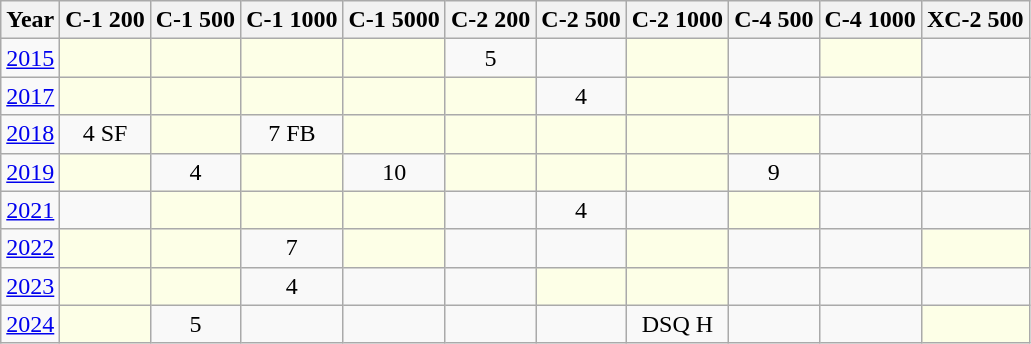<table class="wikitable" style="text-align:center;">
<tr>
<th>Year</th>
<th>C-1 200</th>
<th>C-1 500</th>
<th>C-1 1000</th>
<th>C-1 5000</th>
<th>C-2 200</th>
<th>C-2 500</th>
<th>C-2 1000</th>
<th>C-4 500</th>
<th>C-4 1000</th>
<th>XC-2 500</th>
</tr>
<tr>
<td><a href='#'>2015</a></td>
<td style="background:#fdffe7"></td>
<td style="background:#fdffe7"></td>
<td style="background:#fdffe7"></td>
<td style="background:#fdffe7"></td>
<td>5</td>
<td></td>
<td style="background:#fdffe7"></td>
<td></td>
<td style="background:#fdffe7"></td>
<td></td>
</tr>
<tr>
<td><a href='#'>2017</a></td>
<td style="background:#fdffe7"></td>
<td style="background:#fdffe7"></td>
<td style="background:#fdffe7"></td>
<td style="background:#fdffe7"></td>
<td style="background:#fdffe7"></td>
<td>4</td>
<td style="background:#fdffe7"></td>
<td></td>
<td></td>
<td></td>
</tr>
<tr>
<td><a href='#'>2018</a></td>
<td>4 SF</td>
<td style="background:#fdffe7"></td>
<td>7 FB</td>
<td style="background:#fdffe7"></td>
<td style="background:#fdffe7"></td>
<td style="background:#fdffe7"></td>
<td style="background:#fdffe7"></td>
<td style="background:#fdffe7"></td>
<td></td>
<td></td>
</tr>
<tr>
<td><a href='#'>2019</a></td>
<td style="background:#fdffe7"></td>
<td>4</td>
<td style="background:#fdffe7"></td>
<td>10</td>
<td style="background:#fdffe7"></td>
<td style="background:#fdffe7"></td>
<td style="background:#fdffe7"></td>
<td>9</td>
<td></td>
<td></td>
</tr>
<tr>
<td><a href='#'>2021</a></td>
<td></td>
<td style="background:#fdffe7"></td>
<td style="background:#fdffe7"></td>
<td style="background:#fdffe7"></td>
<td></td>
<td>4</td>
<td></td>
<td style="background:#fdffe7"></td>
<td></td>
<td></td>
</tr>
<tr>
<td><a href='#'>2022</a></td>
<td style="background:#fdffe7"></td>
<td style="background:#fdffe7"></td>
<td>7</td>
<td style="background:#fdffe7"></td>
<td></td>
<td></td>
<td style="background:#fdffe7"></td>
<td></td>
<td></td>
<td style="background:#fdffe7"></td>
</tr>
<tr>
<td><a href='#'>2023</a></td>
<td style="background:#fdffe7"></td>
<td style="background:#fdffe7"></td>
<td>4</td>
<td></td>
<td></td>
<td style="background:#fdffe7"></td>
<td style="background:#fdffe7"></td>
<td></td>
<td></td>
<td></td>
</tr>
<tr>
<td><a href='#'>2024</a></td>
<td style="background:#fdffe7"></td>
<td>5</td>
<td></td>
<td></td>
<td></td>
<td></td>
<td>DSQ H</td>
<td></td>
<td></td>
<td style="background:#fdffe7"></td>
</tr>
</table>
